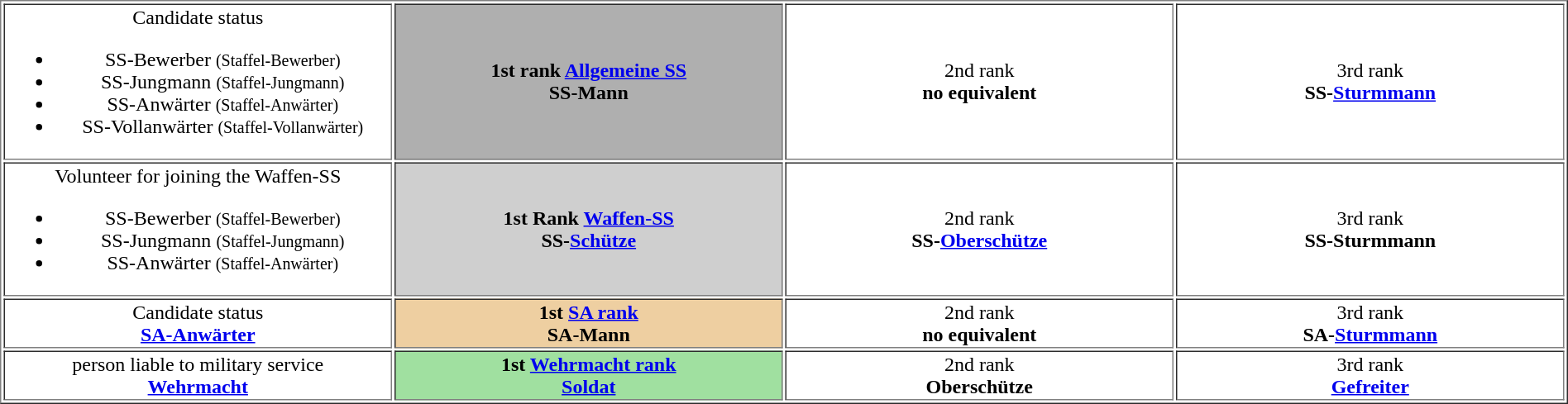<table class="wikipedia sortable" border="1">
<tr>
<td width="15%" align="center">Candidate status<br><ul><li>SS-Bewerber <small>(Staffel-Bewerber)</small></li><li>SS-Jungmann <small>(Staffel-Jungmann)</small></li><li>SS-Anwärter <small>(Staffel-Anwärter)</small></li><li>SS-Vollanwärter <small>(Staffel-Vollanwärter)</small></li></ul></td>
<td width="15%" align="center" style="background:#afafaf;"><strong>1st rank <a href='#'>Allgemeine SS</a></strong><br><strong>SS-Mann</strong></td>
<td width="15%" align="center">2nd rank<br><strong>no equivalent</strong></td>
<td width="15%" align="center">3rd rank<br><strong>SS-<a href='#'>Sturmmann</a></strong></td>
</tr>
<tr>
<td width="15%" align="center">Volunteer for joining the Waffen-SS<br><ul><li>SS-Bewerber <small>(Staffel-Bewerber)</small></li><li>SS-Jungmann <small>(Staffel-Jungmann)</small></li><li>SS-Anwärter <small>(Staffel-Anwärter)</small></li></ul></td>
<td width="15%" align="center" style="background:#cfcfcf;"><strong>1st Rank <a href='#'>Waffen-SS</a></strong><br><strong>SS-<a href='#'>Schütze</a></strong></td>
<td width="15%" align="center">2nd rank<br><strong>SS-<a href='#'>Oberschütze</a></strong></td>
<td width="15%" align="center">3rd rank<br><strong>SS-Sturmmann</strong></td>
</tr>
<tr>
<td width="15%" align="center">Candidate status<br><strong><a href='#'>SA-Anwärter</a></strong></td>
<td width="15%" align="center" style="background:#EECFA1;"><strong>1st <a href='#'>SA rank</a></strong><br><strong>SA-Mann</strong></td>
<td width="15%" align="center">2nd rank<br><strong>no equivalent</strong></td>
<td width="15%" align="center">3rd rank<br><strong>SA-<a href='#'>Sturmmann</a></strong></td>
</tr>
<tr>
<td width="15%" align="center">person liable to military service<br><strong><a href='#'>Wehrmacht</a></strong></td>
<td width="15%" align="center" bgcolor="#A0E0A0"><strong>1st <a href='#'>Wehrmacht rank</a></strong><br><strong><a href='#'>Soldat</a></strong></td>
<td width="15%" align="center">2nd rank<br><strong>Oberschütze</strong></td>
<td width="15%" align="center">3rd rank<br><strong><a href='#'>Gefreiter</a></strong></td>
</tr>
</table>
